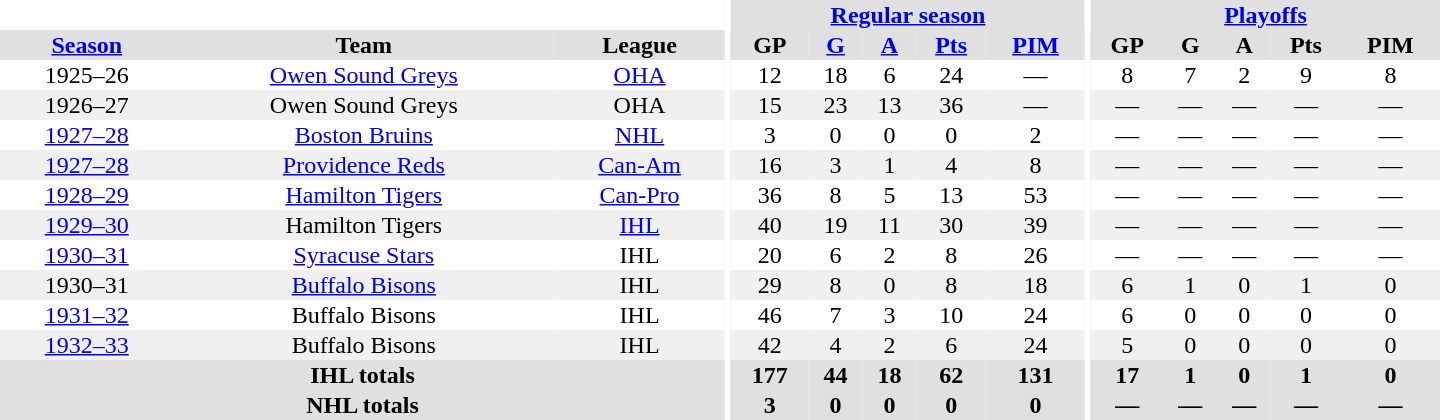<table border="0" cellpadding="1" cellspacing="0" style="text-align:center; width:60em">
<tr bgcolor="#e0e0e0">
<th colspan="3" bgcolor="#ffffff"></th>
<th rowspan="100" bgcolor="#ffffff"></th>
<th colspan="5"><a href='#'>Regular season</a></th>
<th rowspan="100" bgcolor="#ffffff"></th>
<th colspan="5"><a href='#'>Playoffs</a></th>
</tr>
<tr bgcolor="#e0e0e0">
<th><a href='#'>Season</a></th>
<th>Team</th>
<th>League</th>
<th>GP</th>
<th><a href='#'>G</a></th>
<th><a href='#'>A</a></th>
<th><a href='#'>Pts</a></th>
<th><a href='#'>PIM</a></th>
<th>GP</th>
<th>G</th>
<th>A</th>
<th>Pts</th>
<th>PIM</th>
</tr>
<tr>
<td>1925–26</td>
<td><a href='#'>Owen Sound Greys</a></td>
<td><a href='#'>OHA</a></td>
<td>12</td>
<td>18</td>
<td>6</td>
<td>24</td>
<td>—</td>
<td>8</td>
<td>7</td>
<td>2</td>
<td>9</td>
<td>8</td>
</tr>
<tr bgcolor="#f0f0f0">
<td>1926–27</td>
<td>Owen Sound Greys</td>
<td>OHA</td>
<td>15</td>
<td>23</td>
<td>13</td>
<td>36</td>
<td>—</td>
<td>—</td>
<td>—</td>
<td>—</td>
<td>—</td>
<td>—</td>
</tr>
<tr>
<td><a href='#'>1927–28</a></td>
<td><a href='#'>Boston Bruins</a></td>
<td><a href='#'>NHL</a></td>
<td>3</td>
<td>0</td>
<td>0</td>
<td>0</td>
<td>2</td>
<td>—</td>
<td>—</td>
<td>—</td>
<td>—</td>
<td>—</td>
</tr>
<tr bgcolor="#f0f0f0">
<td><a href='#'>1927–28</a></td>
<td><a href='#'>Providence Reds</a></td>
<td><a href='#'>Can-Am</a></td>
<td>16</td>
<td>3</td>
<td>1</td>
<td>4</td>
<td>8</td>
<td>—</td>
<td>—</td>
<td>—</td>
<td>—</td>
<td>—</td>
</tr>
<tr>
<td><a href='#'>1928–29</a></td>
<td><a href='#'>Hamilton Tigers</a></td>
<td><a href='#'>Can-Pro</a></td>
<td>36</td>
<td>8</td>
<td>5</td>
<td>13</td>
<td>53</td>
<td>—</td>
<td>—</td>
<td>—</td>
<td>—</td>
<td>—</td>
</tr>
<tr bgcolor="#f0f0f0">
<td><a href='#'>1929–30</a></td>
<td>Hamilton Tigers</td>
<td><a href='#'>IHL</a></td>
<td>40</td>
<td>19</td>
<td>11</td>
<td>30</td>
<td>39</td>
<td>—</td>
<td>—</td>
<td>—</td>
<td>—</td>
<td>—</td>
</tr>
<tr>
<td><a href='#'>1930–31</a></td>
<td><a href='#'>Syracuse Stars</a></td>
<td>IHL</td>
<td>20</td>
<td>6</td>
<td>2</td>
<td>8</td>
<td>26</td>
<td>—</td>
<td>—</td>
<td>—</td>
<td>—</td>
<td>—</td>
</tr>
<tr bgcolor="#f0f0f0">
<td>1930–31</td>
<td><a href='#'>Buffalo Bisons</a></td>
<td>IHL</td>
<td>29</td>
<td>8</td>
<td>0</td>
<td>8</td>
<td>18</td>
<td>6</td>
<td>1</td>
<td>0</td>
<td>1</td>
<td>0</td>
</tr>
<tr>
<td><a href='#'>1931–32</a></td>
<td>Buffalo Bisons</td>
<td>IHL</td>
<td>46</td>
<td>7</td>
<td>3</td>
<td>10</td>
<td>24</td>
<td>6</td>
<td>0</td>
<td>0</td>
<td>0</td>
<td>0</td>
</tr>
<tr bgcolor="#f0f0f0">
<td><a href='#'>1932–33</a></td>
<td>Buffalo Bisons</td>
<td>IHL</td>
<td>42</td>
<td>4</td>
<td>2</td>
<td>6</td>
<td>24</td>
<td>5</td>
<td>0</td>
<td>0</td>
<td>0</td>
<td>0</td>
</tr>
<tr bgcolor="#e0e0e0">
<th colspan="3">IHL totals</th>
<th>177</th>
<th>44</th>
<th>18</th>
<th>62</th>
<th>131</th>
<th>17</th>
<th>1</th>
<th>0</th>
<th>1</th>
<th>0</th>
</tr>
<tr bgcolor="#e0e0e0">
<th colspan="3">NHL totals</th>
<th>3</th>
<th>0</th>
<th>0</th>
<th>0</th>
<th>0</th>
<th>—</th>
<th>—</th>
<th>—</th>
<th>—</th>
<th>—</th>
</tr>
</table>
